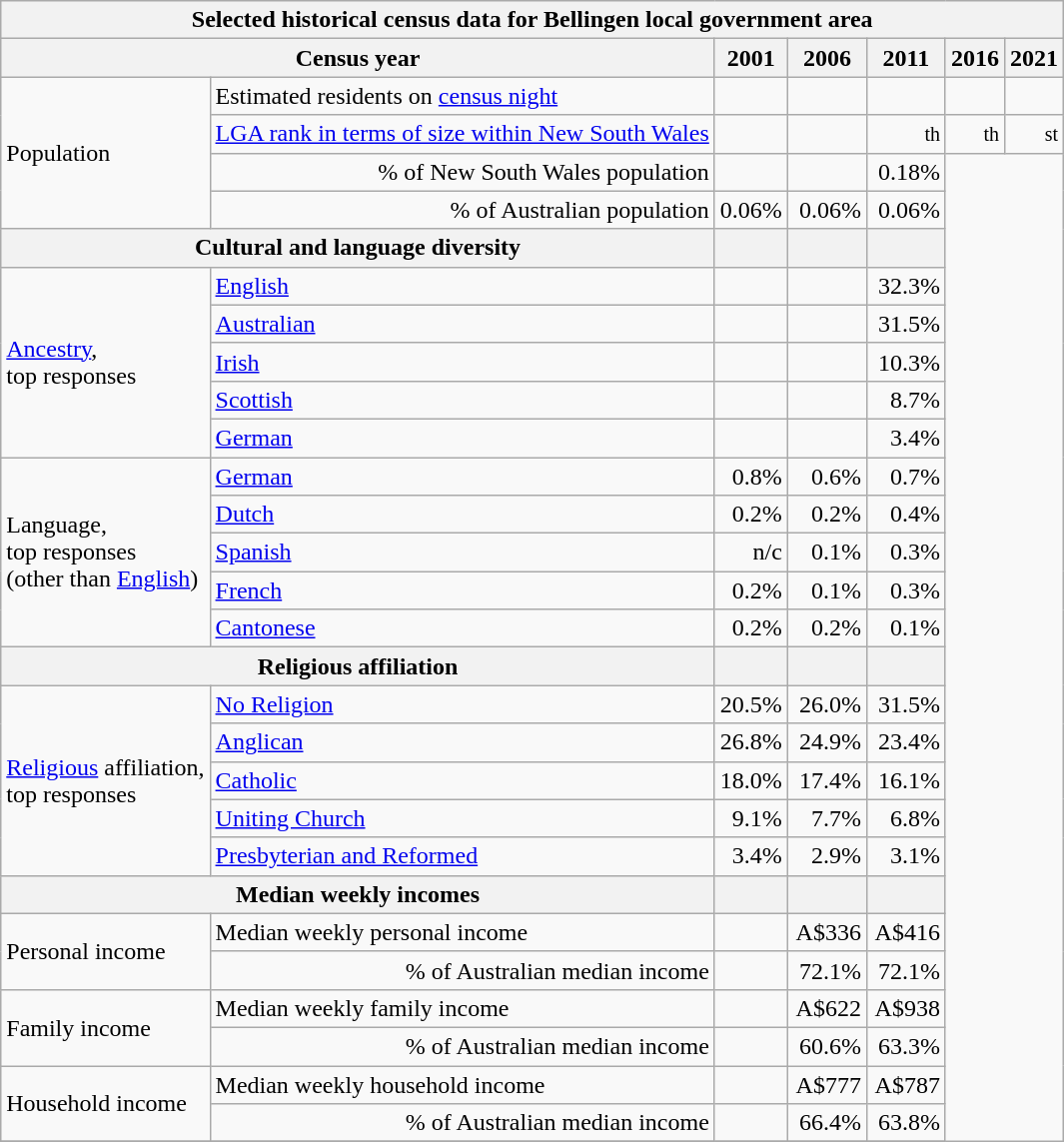<table class="wikitable">
<tr>
<th colspan=8>Selected historical census data for Bellingen local government area</th>
</tr>
<tr>
<th colspan=3>Census year</th>
<th>2001</th>
<th>2006</th>
<th>2011</th>
<th>2016</th>
<th>2021</th>
</tr>
<tr>
<td rowspan=4 colspan="2">Population</td>
<td>Estimated residents on <a href='#'>census night</a></td>
<td align="right"></td>
<td align="right"> </td>
<td align="right"> </td>
<td align="right"> </td>
<td align="right"> </td>
</tr>
<tr>
<td align="right"><a href='#'>LGA rank in terms of size within New South Wales</a></td>
<td align="right"></td>
<td align="right"><small></small></td>
<td align="right"><small>th</small></td>
<td align="right"> <small>th</small></td>
<td align="right"> <small>st</small></td>
</tr>
<tr>
<td align="right">% of New South Wales population</td>
<td align="right"></td>
<td align="right"></td>
<td align="right">0.18%</td>
</tr>
<tr>
<td align="right">% of Australian population</td>
<td align="right">0.06%</td>
<td align="right"> 0.06%</td>
<td align="right"> 0.06%</td>
</tr>
<tr>
<th colspan=3>Cultural and language diversity</th>
<th></th>
<th></th>
<th></th>
</tr>
<tr>
<td rowspan=5 colspan=2><a href='#'>Ancestry</a>,<br>top responses</td>
<td><a href='#'>English</a></td>
<td align="right"></td>
<td align="right"></td>
<td align="right">32.3%</td>
</tr>
<tr>
<td><a href='#'>Australian</a></td>
<td align="right"></td>
<td align="right"></td>
<td align="right">31.5%</td>
</tr>
<tr>
<td><a href='#'>Irish</a></td>
<td align="right"></td>
<td align="right"></td>
<td align="right">10.3%</td>
</tr>
<tr>
<td><a href='#'>Scottish</a></td>
<td align="right"></td>
<td align="right"></td>
<td align="right">8.7%</td>
</tr>
<tr>
<td><a href='#'>German</a></td>
<td align="right"></td>
<td align="right"></td>
<td align="right">3.4%</td>
</tr>
<tr>
<td rowspan=5 colspan=2>Language,<br>top responses<br>(other than <a href='#'>English</a>)</td>
<td><a href='#'>German</a></td>
<td align="right">0.8%</td>
<td align="right"> 0.6%</td>
<td align="right"> 0.7%</td>
</tr>
<tr>
<td><a href='#'>Dutch</a></td>
<td align="right">0.2%</td>
<td align="right"> 0.2%</td>
<td align="right"> 0.4%</td>
</tr>
<tr>
<td><a href='#'>Spanish</a></td>
<td align="right">n/c</td>
<td align="right"> 0.1%</td>
<td align="right"> 0.3%</td>
</tr>
<tr>
<td><a href='#'>French</a></td>
<td align="right">0.2%</td>
<td align="right"> 0.1%</td>
<td align="right"> 0.3%</td>
</tr>
<tr>
<td><a href='#'>Cantonese</a></td>
<td align="right">0.2%</td>
<td align="right"> 0.2%</td>
<td align="right"> 0.1%</td>
</tr>
<tr>
<th colspan=3>Religious affiliation</th>
<th></th>
<th></th>
<th></th>
</tr>
<tr>
<td rowspan=5 colspan=2><a href='#'>Religious</a> affiliation,<br>top responses</td>
<td><a href='#'>No Religion</a></td>
<td align="right">20.5%</td>
<td align="right"> 26.0%</td>
<td align="right"> 31.5%</td>
</tr>
<tr>
<td><a href='#'>Anglican</a></td>
<td align="right">26.8%</td>
<td align="right"> 24.9%</td>
<td align="right"> 23.4%</td>
</tr>
<tr>
<td><a href='#'>Catholic</a></td>
<td align="right">18.0%</td>
<td align="right"> 17.4%</td>
<td align="right"> 16.1%</td>
</tr>
<tr>
<td><a href='#'>Uniting Church</a></td>
<td align="right">9.1%</td>
<td align="right"> 7.7%</td>
<td align="right"> 6.8%</td>
</tr>
<tr>
<td><a href='#'>Presbyterian and Reformed</a></td>
<td align="right">3.4%</td>
<td align="right"> 2.9%</td>
<td align="right"> 3.1%</td>
</tr>
<tr>
<th colspan=3>Median weekly incomes</th>
<th></th>
<th></th>
<th></th>
</tr>
<tr>
<td rowspan=2 colspan=2>Personal income</td>
<td>Median weekly personal income</td>
<td align="right"></td>
<td align="right">A$336</td>
<td align="right">A$416</td>
</tr>
<tr>
<td align="right">% of Australian median income</td>
<td align="right"></td>
<td align="right">72.1%</td>
<td align="right">72.1%</td>
</tr>
<tr>
<td rowspan=2 colspan=2>Family income</td>
<td>Median weekly family income</td>
<td align="right"></td>
<td align="right">A$622</td>
<td align="right">A$938</td>
</tr>
<tr>
<td align="right">% of Australian median income</td>
<td align="right"></td>
<td align="right">60.6%</td>
<td align="right">63.3%</td>
</tr>
<tr>
<td rowspan=2 colspan=2>Household income</td>
<td>Median weekly household income</td>
<td align="right"></td>
<td align="right">A$777</td>
<td align="right">A$787</td>
</tr>
<tr>
<td align="right">% of Australian median income</td>
<td align="right"></td>
<td align="right">66.4%</td>
<td align="right">63.8%</td>
</tr>
<tr>
</tr>
</table>
